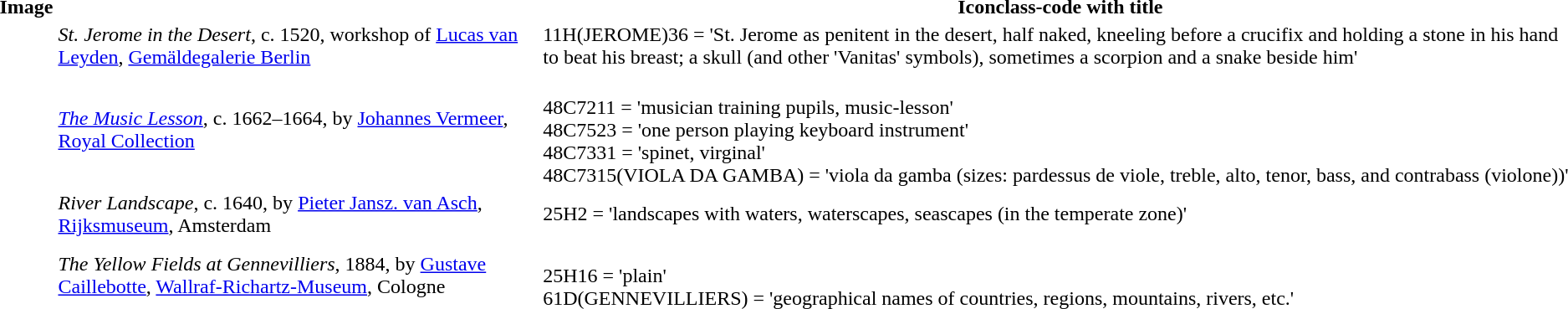<table class="toccolours">
<tr>
<th>Image</th>
<th></th>
<th>Iconclass-code with title</th>
</tr>
<tr>
<td></td>
<td><em>St. Jerome in the Desert</em>, c. 1520, workshop of <a href='#'>Lucas van Leyden</a>, <a href='#'>Gemäldegalerie Berlin</a></td>
<td>11H(JEROME)36 = 'St. Jerome as penitent in the desert, half naked, kneeling before a crucifix and holding a stone in his hand to beat his breast; a skull (and other 'Vanitas' symbols), sometimes a scorpion and a snake beside him'</td>
</tr>
<tr>
<td></td>
<td><em><a href='#'>The Music Lesson</a></em>, c. 1662–1664, by <a href='#'>Johannes Vermeer</a>, <a href='#'>Royal Collection</a></td>
<td><br>48C7211 = 'musician training pupils, music-lesson'<br>
48C7523 = 'one person playing keyboard instrument'<br>
48C7331 = 'spinet, virginal'<br>
48C7315(VIOLA DA GAMBA) = 'viola da gamba (sizes: pardessus de viole, treble, alto, tenor, bass, and contrabass (violone))'</td>
</tr>
<tr>
<td></td>
<td><em>River Landscape</em>, c. 1640, by <a href='#'>Pieter Jansz. van Asch</a>, <a href='#'>Rijksmuseum</a>, Amsterdam</td>
<td>25H2 = 'landscapes with waters, waterscapes, seascapes (in the temperate zone)'</td>
</tr>
<tr>
<td></td>
<td><em>The Yellow Fields at Gennevilliers</em>, 1884, by <a href='#'>Gustave Caillebotte</a>, <a href='#'>Wallraf-Richartz-Museum</a>, Cologne</td>
<td><br>25H16 = 'plain'<br>
61D(GENNEVILLIERS) = 'geographical names of countries, regions, mountains, rivers, etc.'</td>
</tr>
</table>
